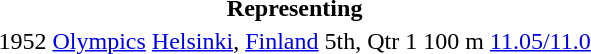<table>
<tr>
<th colspan="6">Representing </th>
</tr>
<tr>
<td>1952</td>
<td><a href='#'>Olympics</a></td>
<td><a href='#'>Helsinki</a>, <a href='#'>Finland</a></td>
<td>5th, Qtr 1</td>
<td>100 m</td>
<td><a href='#'>11.05/11.0</a></td>
</tr>
</table>
